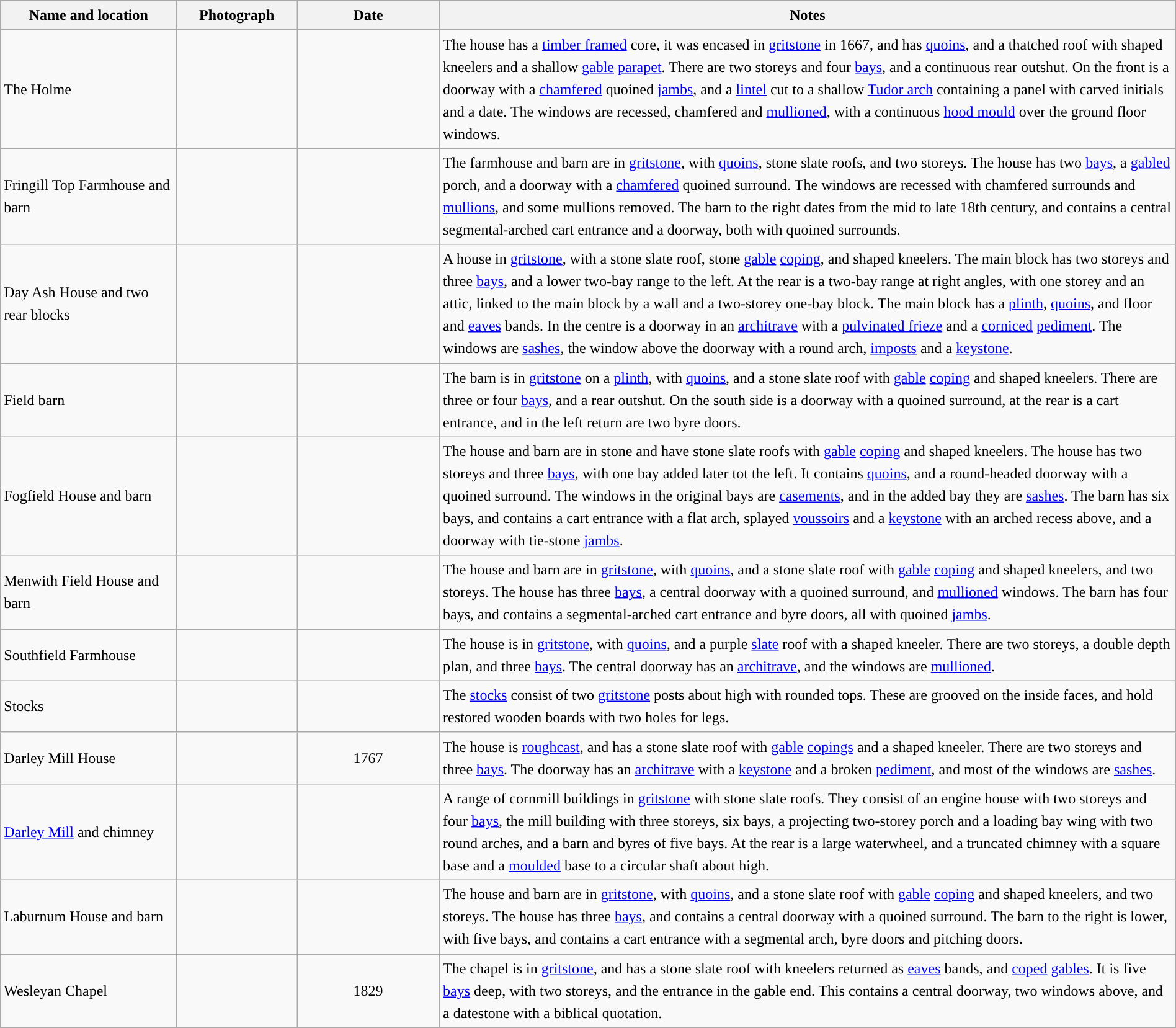<table class="wikitable sortable plainrowheaders" style="width:100%;border:0px;text-align:left;line-height:150%;">
<tr>
<th scope="col"  style="width:150px">Name and location</th>
<th scope="col"  style="width:100px" class="unsortable">Photograph</th>
<th scope="col"  style="width:120px">Date</th>
<th scope="col"  style="width:650px" class="unsortable">Notes</th>
</tr>
<tr>
<td>The Holme<br><small></small></td>
<td></td>
<td align="center"></td>
<td>The house has a <a href='#'>timber framed</a> core, it was encased in <a href='#'>gritstone</a> in 1667, and has <a href='#'>quoins</a>, and a thatched roof with shaped kneelers and a shallow <a href='#'>gable</a> <a href='#'>parapet</a>.  There are two storeys and four <a href='#'>bays</a>, and a continuous rear outshut.  On the front is a doorway with a <a href='#'>chamfered</a> quoined <a href='#'>jambs</a>, and a <a href='#'>lintel</a> cut to a shallow <a href='#'>Tudor arch</a> containing a panel with carved initials and a date.  The windows are recessed, chamfered and <a href='#'>mullioned</a>, with a continuous <a href='#'>hood mould</a> over the ground floor windows.</td>
</tr>
<tr>
<td>Fringill Top Farmhouse and barn<br><small></small></td>
<td></td>
<td align="center"></td>
<td>The farmhouse and barn are in <a href='#'>gritstone</a>, with <a href='#'>quoins</a>, stone slate roofs, and two storeys.  The house has two <a href='#'>bays</a>, a <a href='#'>gabled</a> porch, and a doorway with a <a href='#'>chamfered</a> quoined surround.  The windows are recessed with chamfered surrounds and <a href='#'>mullions</a>, and some mullions removed.  The barn to the right dates from the mid to late 18th century, and contains a central segmental-arched cart entrance and a doorway, both with quoined surrounds.</td>
</tr>
<tr>
<td>Day Ash House and two rear blocks<br><small></small></td>
<td></td>
<td align="center"></td>
<td>A house in <a href='#'>gritstone</a>, with a stone slate roof, stone <a href='#'>gable</a> <a href='#'>coping</a>, and shaped kneelers. The main block has two storeys and three <a href='#'>bays</a>, and a lower two-bay range to the left.  At the rear is a two-bay range at right angles, with one storey and an attic, linked to the main block by a wall and a two-storey one-bay block.  The main block has a <a href='#'>plinth</a>, <a href='#'>quoins</a>, and floor and <a href='#'>eaves</a> bands.  In the centre is a doorway in an <a href='#'>architrave</a> with a <a href='#'>pulvinated frieze</a> and a <a href='#'>corniced</a> <a href='#'>pediment</a>.  The windows are <a href='#'>sashes</a>, the window above the doorway with a round arch, <a href='#'>imposts</a> and a <a href='#'>keystone</a>.</td>
</tr>
<tr>
<td>Field barn<br><small></small></td>
<td></td>
<td align="center"></td>
<td>The barn is in <a href='#'>gritstone</a> on a <a href='#'>plinth</a>, with <a href='#'>quoins</a>, and a stone slate roof with <a href='#'>gable</a> <a href='#'>coping</a> and shaped kneelers.  There are three or four <a href='#'>bays</a>, and a rear outshut.  On the south side is a doorway with a quoined surround, at the rear is a cart entrance, and in the left return are two byre doors.</td>
</tr>
<tr>
<td>Fogfield House and barn<br><small></small></td>
<td></td>
<td align="center"></td>
<td>The house and barn are in stone and have stone slate roofs with <a href='#'>gable</a> <a href='#'>coping</a> and shaped kneelers.  The house has two storeys and three <a href='#'>bays</a>, with one bay added later tot the left.  It contains <a href='#'>quoins</a>, and a round-headed doorway with a quoined surround.  The windows in the original bays are <a href='#'>casements</a>, and in the added bay they are <a href='#'>sashes</a>.  The barn has six bays, and contains a cart entrance with a flat arch, splayed <a href='#'>voussoirs</a> and a <a href='#'>keystone</a> with an arched recess above, and a doorway with tie-stone <a href='#'>jambs</a>.</td>
</tr>
<tr>
<td>Menwith Field House and barn<br><small></small></td>
<td></td>
<td align="center"></td>
<td>The house and barn are in <a href='#'>gritstone</a>, with <a href='#'>quoins</a>, and a stone slate roof with <a href='#'>gable</a> <a href='#'>coping</a> and shaped kneelers, and two storeys.  The house has three <a href='#'>bays</a>, a central doorway with a quoined surround, and <a href='#'>mullioned</a> windows.  The barn has four bays, and contains a segmental-arched cart entrance and byre doors, all with quoined <a href='#'>jambs</a>.</td>
</tr>
<tr>
<td>Southfield Farmhouse<br><small></small></td>
<td></td>
<td align="center"></td>
<td>The house is in <a href='#'>gritstone</a>, with <a href='#'>quoins</a>, and a purple <a href='#'>slate</a> roof with a shaped kneeler.  There are two storeys, a double depth plan, and three <a href='#'>bays</a>.  The central doorway has an <a href='#'>architrave</a>, and the windows are <a href='#'>mullioned</a>.</td>
</tr>
<tr>
<td>Stocks<br><small></small></td>
<td></td>
<td align="center"></td>
<td>The <a href='#'>stocks</a> consist of two <a href='#'>gritstone</a> posts about  high with rounded tops.  These are grooved on the inside faces, and hold restored wooden boards with two holes for legs.</td>
</tr>
<tr>
<td>Darley Mill House<br><small></small></td>
<td></td>
<td align="center">1767</td>
<td>The house is <a href='#'>roughcast</a>, and has a stone slate roof with <a href='#'>gable</a> <a href='#'>copings</a> and a shaped kneeler.  There are two storeys and three <a href='#'>bays</a>.  The doorway has an <a href='#'>architrave</a> with a <a href='#'>keystone</a> and a broken <a href='#'>pediment</a>, and most of the windows are <a href='#'>sashes</a>.</td>
</tr>
<tr>
<td><a href='#'>Darley Mill</a> and chimney<br><small></small></td>
<td></td>
<td align="center"></td>
<td>A range of cornmill buildings in <a href='#'>gritstone</a> with stone slate roofs.  They consist of an engine house with two storeys and four <a href='#'>bays</a>, the mill building with three storeys, six bays, a projecting two-storey porch and a loading bay wing with two round arches, and a barn and byres of five bays.  At the rear is a large waterwheel, and a truncated chimney with a square base and a <a href='#'>moulded</a> base to a circular shaft about  high.</td>
</tr>
<tr>
<td>Laburnum House and barn<br><small></small></td>
<td></td>
<td align="center"></td>
<td>The house and barn are in <a href='#'>gritstone</a>, with <a href='#'>quoins</a>, and a stone slate roof with <a href='#'>gable</a> <a href='#'>coping</a> and shaped kneelers, and two storeys.  The house has three <a href='#'>bays</a>, and contains a central doorway with a quoined surround.  The barn to the right is lower, with five bays, and contains a cart entrance with a segmental arch, byre doors and pitching doors.</td>
</tr>
<tr>
<td>Wesleyan Chapel<br><small></small></td>
<td></td>
<td align="center">1829</td>
<td>The chapel is in <a href='#'>gritstone</a>, and has a stone slate roof with kneelers returned as <a href='#'>eaves</a> bands, and <a href='#'>coped</a> <a href='#'>gables</a>.  It is five <a href='#'>bays</a> deep, with two storeys, and the entrance in the gable end.  This contains a central doorway, two windows above, and a datestone with a biblical quotation.</td>
</tr>
<tr>
</tr>
</table>
